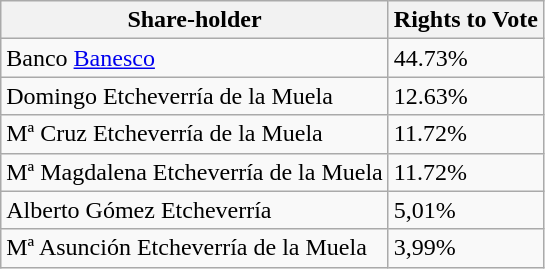<table class="wikitable">
<tr>
<th>Share-holder</th>
<th>Rights to Vote</th>
</tr>
<tr>
<td>Banco <a href='#'>Banesco</a></td>
<td>44.73%</td>
</tr>
<tr>
<td>Domingo Etcheverría de la Muela</td>
<td>12.63%</td>
</tr>
<tr>
<td>Mª Cruz Etcheverría de la Muela</td>
<td>11.72%</td>
</tr>
<tr>
<td>Mª Magdalena Etcheverría de la Muela</td>
<td>11.72%</td>
</tr>
<tr>
<td>Alberto Gómez Etcheverría</td>
<td>5,01%</td>
</tr>
<tr>
<td>Mª Asunción Etcheverría de la Muela</td>
<td>3,99%</td>
</tr>
</table>
